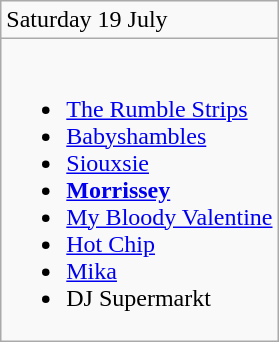<table class="wikitable">
<tr>
<td>Saturday 19 July</td>
</tr>
<tr>
<td><br><ul><li><a href='#'>The Rumble Strips</a></li><li><a href='#'>Babyshambles</a></li><li><a href='#'>Siouxsie</a></li><li><strong><a href='#'>Morrissey</a></strong></li><li><a href='#'>My Bloody Valentine</a></li><li><a href='#'>Hot Chip</a></li><li><a href='#'>Mika</a></li><li>DJ Supermarkt</li></ul></td>
</tr>
</table>
